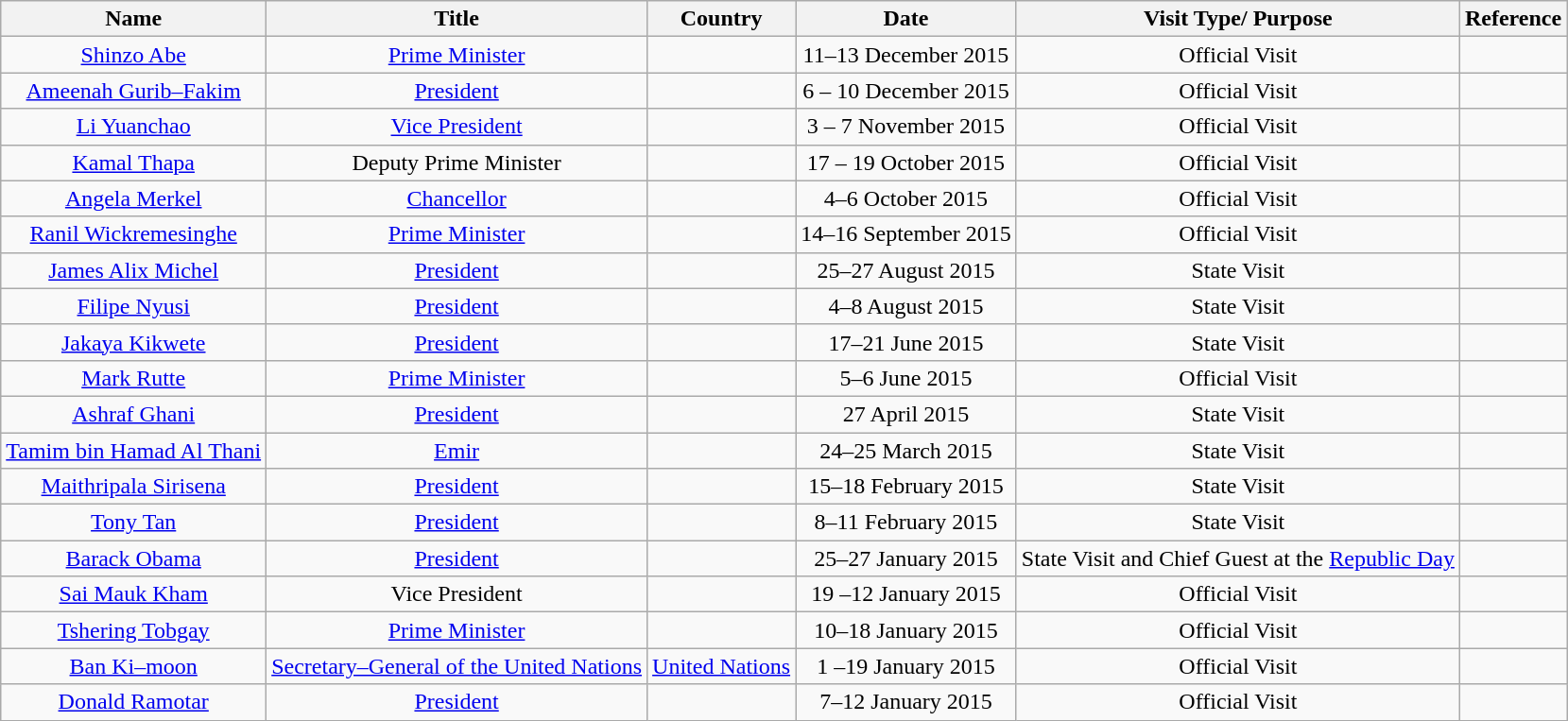<table class="wikitable" style="border-collapse:collapse; text-align:center">
<tr>
<th>Name</th>
<th>Title</th>
<th>Country</th>
<th>Date</th>
<th>Visit Type/ Purpose</th>
<th>Reference</th>
</tr>
<tr>
<td><a href='#'>Shinzo Abe</a></td>
<td><a href='#'>Prime Minister</a></td>
<td></td>
<td>11–13 December 2015</td>
<td>Official Visit</td>
<td></td>
</tr>
<tr>
<td><a href='#'>Ameenah Gurib–Fakim</a></td>
<td><a href='#'>President</a></td>
<td></td>
<td>6 – 10 December 2015</td>
<td>Official Visit</td>
<td></td>
</tr>
<tr>
<td><a href='#'>Li Yuanchao</a></td>
<td><a href='#'>Vice President</a></td>
<td></td>
<td>3 – 7 November 2015</td>
<td>Official Visit</td>
<td></td>
</tr>
<tr>
<td><a href='#'>Kamal Thapa</a></td>
<td>Deputy Prime Minister</td>
<td></td>
<td>17 – 19 October 2015</td>
<td>Official Visit</td>
<td></td>
</tr>
<tr>
<td><a href='#'>Angela Merkel</a></td>
<td><a href='#'>Chancellor</a></td>
<td></td>
<td>4–6 October 2015</td>
<td>Official Visit</td>
<td></td>
</tr>
<tr>
<td><a href='#'>Ranil Wickremesinghe</a></td>
<td><a href='#'>Prime Minister</a></td>
<td></td>
<td>14–16 September 2015</td>
<td>Official Visit</td>
<td></td>
</tr>
<tr>
<td><a href='#'>James Alix Michel</a></td>
<td><a href='#'>President</a></td>
<td></td>
<td>25–27 August 2015</td>
<td>State Visit</td>
<td></td>
</tr>
<tr>
<td><a href='#'>Filipe Nyusi</a></td>
<td><a href='#'>President</a></td>
<td></td>
<td>4–8 August 2015</td>
<td>State Visit</td>
<td></td>
</tr>
<tr>
<td><a href='#'>Jakaya Kikwete</a></td>
<td><a href='#'>President</a></td>
<td></td>
<td>17–21 June 2015</td>
<td>State Visit</td>
<td></td>
</tr>
<tr>
<td><a href='#'>Mark Rutte</a></td>
<td><a href='#'>Prime Minister</a></td>
<td></td>
<td>5–6 June 2015</td>
<td>Official Visit</td>
<td></td>
</tr>
<tr>
<td><a href='#'>Ashraf Ghani</a></td>
<td><a href='#'>President</a></td>
<td></td>
<td>27 April 2015</td>
<td>State Visit</td>
<td></td>
</tr>
<tr>
<td><a href='#'>Tamim bin Hamad Al Thani</a></td>
<td><a href='#'>Emir</a></td>
<td></td>
<td>24–25 March 2015</td>
<td>State Visit</td>
<td></td>
</tr>
<tr>
<td><a href='#'>Maithripala Sirisena</a></td>
<td><a href='#'>President</a></td>
<td></td>
<td>15–18 February 2015</td>
<td>State Visit</td>
<td></td>
</tr>
<tr>
<td><a href='#'>Tony Tan</a></td>
<td><a href='#'>President</a></td>
<td></td>
<td>8–11 February 2015</td>
<td>State Visit</td>
<td></td>
</tr>
<tr>
<td><a href='#'>Barack Obama</a></td>
<td><a href='#'>President</a></td>
<td></td>
<td>25–27 January 2015</td>
<td>State Visit and Chief Guest at the <a href='#'>Republic Day</a></td>
<td></td>
</tr>
<tr>
<td><a href='#'>Sai Mauk Kham</a></td>
<td>Vice President</td>
<td></td>
<td>19 –12 January 2015</td>
<td>Official Visit</td>
<td></td>
</tr>
<tr>
<td><a href='#'>Tshering Tobgay</a></td>
<td><a href='#'>Prime Minister</a></td>
<td></td>
<td>10–18 January 2015</td>
<td>Official Visit</td>
<td></td>
</tr>
<tr>
<td><a href='#'>Ban Ki–moon</a></td>
<td><a href='#'>Secretary–General of the United Nations</a></td>
<td><a href='#'>United Nations</a></td>
<td>1 –19 January 2015</td>
<td>Official Visit</td>
<td></td>
</tr>
<tr>
<td><a href='#'>Donald Ramotar</a></td>
<td><a href='#'>President</a></td>
<td></td>
<td>7–12 January 2015</td>
<td>Official Visit</td>
<td></td>
</tr>
</table>
